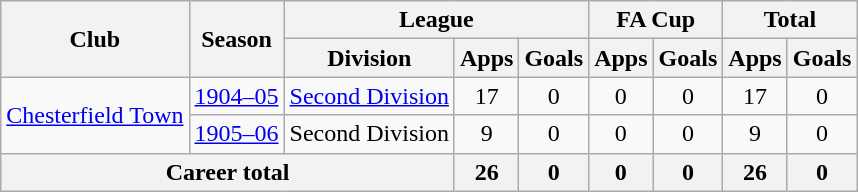<table class="wikitable" style="text-align: center">
<tr>
<th rowspan="2">Club</th>
<th rowspan="2">Season</th>
<th colspan="3">League</th>
<th colspan="2">FA Cup</th>
<th colspan="2">Total</th>
</tr>
<tr>
<th>Division</th>
<th>Apps</th>
<th>Goals</th>
<th>Apps</th>
<th>Goals</th>
<th>Apps</th>
<th>Goals</th>
</tr>
<tr>
<td rowspan="2"><a href='#'>Chesterfield Town</a></td>
<td><a href='#'>1904–05</a></td>
<td><a href='#'>Second Division</a></td>
<td>17</td>
<td>0</td>
<td>0</td>
<td>0</td>
<td>17</td>
<td>0</td>
</tr>
<tr>
<td><a href='#'>1905–06</a></td>
<td>Second Division</td>
<td>9</td>
<td>0</td>
<td>0</td>
<td>0</td>
<td>9</td>
<td>0</td>
</tr>
<tr>
<th colspan="3">Career total</th>
<th>26</th>
<th>0</th>
<th>0</th>
<th>0</th>
<th>26</th>
<th>0</th>
</tr>
</table>
